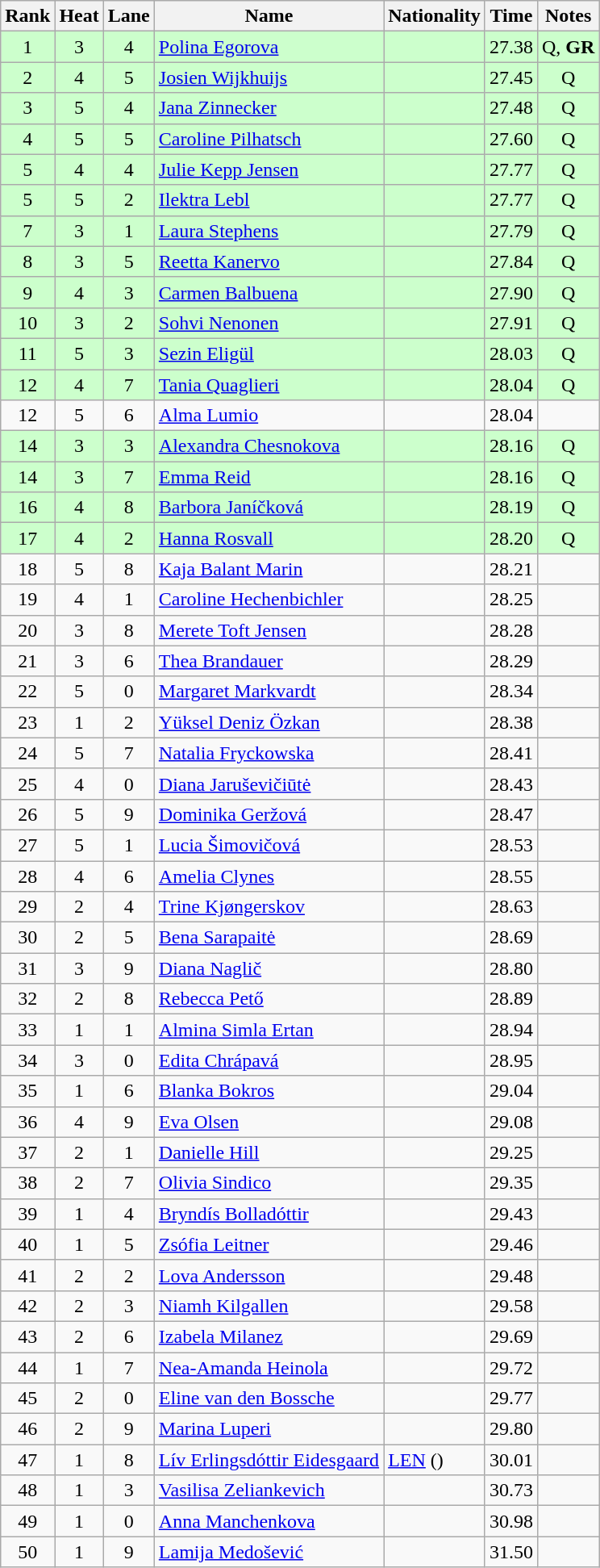<table class="wikitable sortable" style="text-align:center">
<tr>
<th>Rank</th>
<th>Heat</th>
<th>Lane</th>
<th>Name</th>
<th>Nationality</th>
<th>Time</th>
<th>Notes</th>
</tr>
<tr bgcolor=ccffcc>
<td>1</td>
<td>3</td>
<td>4</td>
<td align=left><a href='#'>Polina Egorova</a></td>
<td align=left></td>
<td>27.38</td>
<td>Q, <strong>GR</strong></td>
</tr>
<tr bgcolor=ccffcc>
<td>2</td>
<td>4</td>
<td>5</td>
<td align=left><a href='#'>Josien Wijkhuijs</a></td>
<td align=left></td>
<td>27.45</td>
<td>Q</td>
</tr>
<tr bgcolor=ccffcc>
<td>3</td>
<td>5</td>
<td>4</td>
<td align=left><a href='#'>Jana Zinnecker</a></td>
<td align=left></td>
<td>27.48</td>
<td>Q</td>
</tr>
<tr bgcolor=ccffcc>
<td>4</td>
<td>5</td>
<td>5</td>
<td align=left><a href='#'>Caroline Pilhatsch</a></td>
<td align=left></td>
<td>27.60</td>
<td>Q</td>
</tr>
<tr bgcolor=ccffcc>
<td>5</td>
<td>4</td>
<td>4</td>
<td align=left><a href='#'>Julie Kepp Jensen</a></td>
<td align=left></td>
<td>27.77</td>
<td>Q</td>
</tr>
<tr bgcolor=ccffcc>
<td>5</td>
<td>5</td>
<td>2</td>
<td align=left><a href='#'>Ilektra Lebl</a></td>
<td align=left></td>
<td>27.77</td>
<td>Q</td>
</tr>
<tr bgcolor=ccffcc>
<td>7</td>
<td>3</td>
<td>1</td>
<td align=left><a href='#'>Laura Stephens</a></td>
<td align=left></td>
<td>27.79</td>
<td>Q</td>
</tr>
<tr bgcolor=ccffcc>
<td>8</td>
<td>3</td>
<td>5</td>
<td align=left><a href='#'>Reetta Kanervo</a></td>
<td align=left></td>
<td>27.84</td>
<td>Q</td>
</tr>
<tr bgcolor=ccffcc>
<td>9</td>
<td>4</td>
<td>3</td>
<td align=left><a href='#'>Carmen Balbuena</a></td>
<td align=left></td>
<td>27.90</td>
<td>Q</td>
</tr>
<tr bgcolor=ccffcc>
<td>10</td>
<td>3</td>
<td>2</td>
<td align=left><a href='#'>Sohvi Nenonen</a></td>
<td align=left></td>
<td>27.91</td>
<td>Q</td>
</tr>
<tr bgcolor=ccffcc>
<td>11</td>
<td>5</td>
<td>3</td>
<td align=left><a href='#'>Sezin Eligül</a></td>
<td align=left></td>
<td>28.03</td>
<td>Q</td>
</tr>
<tr bgcolor=ccffcc>
<td>12</td>
<td>4</td>
<td>7</td>
<td align=left><a href='#'>Tania Quaglieri</a></td>
<td align=left></td>
<td>28.04</td>
<td>Q</td>
</tr>
<tr>
<td>12</td>
<td>5</td>
<td>6</td>
<td align=left><a href='#'>Alma Lumio</a></td>
<td align=left></td>
<td>28.04</td>
<td></td>
</tr>
<tr bgcolor=ccffcc>
<td>14</td>
<td>3</td>
<td>3</td>
<td align=left><a href='#'>Alexandra Chesnokova</a></td>
<td align=left></td>
<td>28.16</td>
<td>Q</td>
</tr>
<tr bgcolor=ccffcc>
<td>14</td>
<td>3</td>
<td>7</td>
<td align=left><a href='#'>Emma Reid</a></td>
<td align=left></td>
<td>28.16</td>
<td>Q</td>
</tr>
<tr bgcolor=ccffcc>
<td>16</td>
<td>4</td>
<td>8</td>
<td align=left><a href='#'>Barbora Janíčková</a></td>
<td align=left></td>
<td>28.19</td>
<td>Q</td>
</tr>
<tr bgcolor=ccffcc>
<td>17</td>
<td>4</td>
<td>2</td>
<td align=left><a href='#'>Hanna Rosvall</a></td>
<td align=left></td>
<td>28.20</td>
<td>Q</td>
</tr>
<tr>
<td>18</td>
<td>5</td>
<td>8</td>
<td align=left><a href='#'>Kaja Balant Marin</a></td>
<td align=left></td>
<td>28.21</td>
<td></td>
</tr>
<tr>
<td>19</td>
<td>4</td>
<td>1</td>
<td align=left><a href='#'>Caroline Hechenbichler</a></td>
<td align=left></td>
<td>28.25</td>
<td></td>
</tr>
<tr>
<td>20</td>
<td>3</td>
<td>8</td>
<td align=left><a href='#'>Merete Toft Jensen</a></td>
<td align=left></td>
<td>28.28</td>
<td></td>
</tr>
<tr>
<td>21</td>
<td>3</td>
<td>6</td>
<td align=left><a href='#'>Thea Brandauer</a></td>
<td align=left></td>
<td>28.29</td>
<td></td>
</tr>
<tr>
<td>22</td>
<td>5</td>
<td>0</td>
<td align=left><a href='#'>Margaret Markvardt</a></td>
<td align=left></td>
<td>28.34</td>
<td></td>
</tr>
<tr>
<td>23</td>
<td>1</td>
<td>2</td>
<td align=left><a href='#'>Yüksel Deniz Özkan</a></td>
<td align=left></td>
<td>28.38</td>
<td></td>
</tr>
<tr>
<td>24</td>
<td>5</td>
<td>7</td>
<td align=left><a href='#'>Natalia Fryckowska</a></td>
<td align=left></td>
<td>28.41</td>
<td></td>
</tr>
<tr>
<td>25</td>
<td>4</td>
<td>0</td>
<td align=left><a href='#'>Diana Jaruševičiūtė</a></td>
<td align=left></td>
<td>28.43</td>
<td></td>
</tr>
<tr>
<td>26</td>
<td>5</td>
<td>9</td>
<td align=left><a href='#'>Dominika Geržová</a></td>
<td align=left></td>
<td>28.47</td>
<td></td>
</tr>
<tr>
<td>27</td>
<td>5</td>
<td>1</td>
<td align=left><a href='#'>Lucia Šimovičová</a></td>
<td align=left></td>
<td>28.53</td>
<td></td>
</tr>
<tr>
<td>28</td>
<td>4</td>
<td>6</td>
<td align=left><a href='#'>Amelia Clynes</a></td>
<td align=left></td>
<td>28.55</td>
<td></td>
</tr>
<tr>
<td>29</td>
<td>2</td>
<td>4</td>
<td align=left><a href='#'>Trine Kjøngerskov</a></td>
<td align=left></td>
<td>28.63</td>
<td></td>
</tr>
<tr>
<td>30</td>
<td>2</td>
<td>5</td>
<td align=left><a href='#'>Bena Sarapaitė</a></td>
<td align=left></td>
<td>28.69</td>
<td></td>
</tr>
<tr>
<td>31</td>
<td>3</td>
<td>9</td>
<td align=left><a href='#'>Diana Naglič</a></td>
<td align=left></td>
<td>28.80</td>
<td></td>
</tr>
<tr>
<td>32</td>
<td>2</td>
<td>8</td>
<td align=left><a href='#'>Rebecca Pető</a></td>
<td align=left></td>
<td>28.89</td>
<td></td>
</tr>
<tr>
<td>33</td>
<td>1</td>
<td>1</td>
<td align=left><a href='#'>Almina Simla Ertan</a></td>
<td align=left></td>
<td>28.94</td>
<td></td>
</tr>
<tr>
<td>34</td>
<td>3</td>
<td>0</td>
<td align=left><a href='#'>Edita Chrápavá</a></td>
<td align=left></td>
<td>28.95</td>
<td></td>
</tr>
<tr>
<td>35</td>
<td>1</td>
<td>6</td>
<td align=left><a href='#'>Blanka Bokros</a></td>
<td align=left></td>
<td>29.04</td>
<td></td>
</tr>
<tr>
<td>36</td>
<td>4</td>
<td>9</td>
<td align=left><a href='#'>Eva Olsen</a></td>
<td align=left></td>
<td>29.08</td>
<td></td>
</tr>
<tr>
<td>37</td>
<td>2</td>
<td>1</td>
<td align=left><a href='#'>Danielle Hill</a></td>
<td align=left></td>
<td>29.25</td>
<td></td>
</tr>
<tr>
<td>38</td>
<td>2</td>
<td>7</td>
<td align=left><a href='#'>Olivia Sindico</a></td>
<td align=left></td>
<td>29.35</td>
<td></td>
</tr>
<tr>
<td>39</td>
<td>1</td>
<td>4</td>
<td align=left><a href='#'>Bryndís Bolladóttir</a></td>
<td align=left></td>
<td>29.43</td>
<td></td>
</tr>
<tr>
<td>40</td>
<td>1</td>
<td>5</td>
<td align=left><a href='#'>Zsófia Leitner</a></td>
<td align=left></td>
<td>29.46</td>
<td></td>
</tr>
<tr>
<td>41</td>
<td>2</td>
<td>2</td>
<td align=left><a href='#'>Lova Andersson</a></td>
<td align=left></td>
<td>29.48</td>
<td></td>
</tr>
<tr>
<td>42</td>
<td>2</td>
<td>3</td>
<td align=left><a href='#'>Niamh Kilgallen</a></td>
<td align=left></td>
<td>29.58</td>
<td></td>
</tr>
<tr>
<td>43</td>
<td>2</td>
<td>6</td>
<td align=left><a href='#'>Izabela Milanez</a></td>
<td align=left></td>
<td>29.69</td>
<td></td>
</tr>
<tr>
<td>44</td>
<td>1</td>
<td>7</td>
<td align=left><a href='#'>Nea-Amanda Heinola</a></td>
<td align=left></td>
<td>29.72</td>
<td></td>
</tr>
<tr>
<td>45</td>
<td>2</td>
<td>0</td>
<td align=left><a href='#'>Eline van den Bossche</a></td>
<td align=left></td>
<td>29.77</td>
<td></td>
</tr>
<tr>
<td>46</td>
<td>2</td>
<td>9</td>
<td align=left><a href='#'>Marina Luperi</a></td>
<td align=left></td>
<td>29.80</td>
<td></td>
</tr>
<tr>
<td>47</td>
<td>1</td>
<td>8</td>
<td align=left><a href='#'>Lív Erlingsdóttir Eidesgaard</a></td>
<td align=left><a href='#'>LEN</a> ()</td>
<td>30.01</td>
<td></td>
</tr>
<tr>
<td>48</td>
<td>1</td>
<td>3</td>
<td align=left><a href='#'>Vasilisa Zeliankevich</a></td>
<td align=left></td>
<td>30.73</td>
<td></td>
</tr>
<tr>
<td>49</td>
<td>1</td>
<td>0</td>
<td align=left><a href='#'>Anna Manchenkova</a></td>
<td align=left></td>
<td>30.98</td>
<td></td>
</tr>
<tr>
<td>50</td>
<td>1</td>
<td>9</td>
<td align=left><a href='#'>Lamija Medošević</a></td>
<td align=left></td>
<td>31.50</td>
<td></td>
</tr>
</table>
